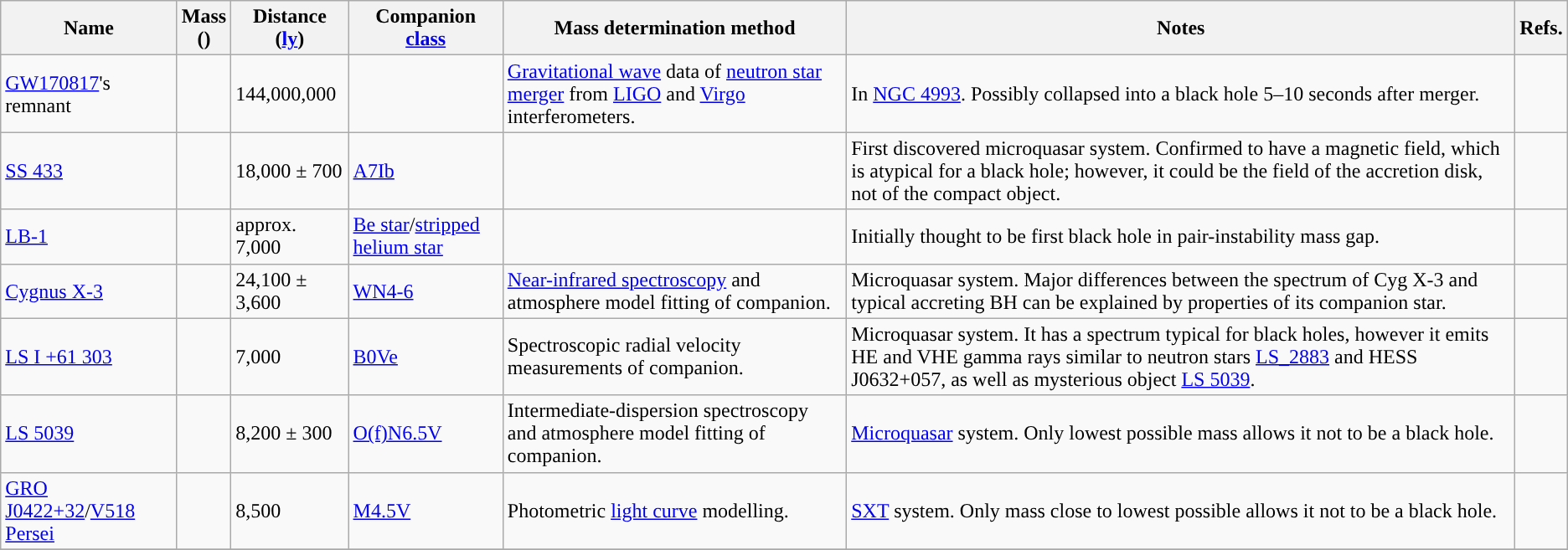<table class="wikitable sortable sticky-header">
<tr>
<th scope="col" class="unsortable">Name</th>
<th scope="col">Mass<br>()</th>
<th scope="col">Distance<br>(<a href='#'>ly</a>)</th>
<th scope="col">Companion <a href='#'>class</a></th>
<th scope="col" class="unsortable">Mass determination method</th>
<th scope="col" class="unsortable">Notes</th>
<th scope="col" class="unsortable">Refs.</th>
</tr>
<tr>
<td><a href='#'>GW170817</a>'s remnant</td>
<td></td>
<td>144,000,000</td>
<td style="text-align: center;"></td>
<td><a href='#'>Gravitational wave</a> data of <a href='#'>neutron star merger</a> from <a href='#'>LIGO</a> and <a href='#'>Virgo</a> interferometers.</td>
<td>In <a href='#'>NGC 4993</a>. Possibly collapsed into a black hole 5–10 seconds after merger.</td>
<td></td>
</tr>
<tr>
<td><a href='#'>SS 433</a></td>
<td></td>
<td>18,000 ± 700</td>
<td style="background: "><a href='#'>A7Ib</a></td>
<td></td>
<td>First discovered microquasar system. Confirmed to have a magnetic field, which is atypical for a black hole; however, it could be the field of the accretion disk, not of the compact object.</td>
<td></td>
</tr>
<tr>
<td><a href='#'>LB-1</a></td>
<td></td>
<td>approx. 7,000</td>
<td style="background: "><a href='#'>Be star</a>/<a href='#'>stripped helium star</a></td>
<td></td>
<td>Initially thought to be first black hole in pair-instability mass gap.</td>
<td></td>
</tr>
<tr>
<td><a href='#'>Cygnus X-3</a></td>
<td></td>
<td>24,100 ± 3,600</td>
<td style="background: "><a href='#'><span>WN4-6</span></a></td>
<td><a href='#'>Near-infrared spectroscopy</a> and atmosphere model fitting of companion.</td>
<td>Microquasar system. Major differences between the spectrum of Cyg X-3 and typical accreting BH can be explained by properties of its companion star.</td>
<td></td>
</tr>
<tr>
<td><a href='#'>LS I +61 303</a></td>
<td></td>
<td>7,000</td>
<td style="background: "><a href='#'>B0Ve</a></td>
<td>Spectroscopic radial velocity measurements of companion.</td>
<td>Microquasar system. It has a spectrum typical for black holes, however it emits HE and VHE gamma rays similar to neutron stars <a href='#'>LS_2883</a> and HESS J0632+057, as well as mysterious object <a href='#'>LS 5039</a>.</td>
<td></td>
</tr>
<tr>
<td><a href='#'>LS 5039</a></td>
<td></td>
<td>8,200 ± 300</td>
<td style="background: "><a href='#'>O(f)N6.5V</a></td>
<td>Intermediate-dispersion spectroscopy and atmosphere model fitting of companion.</td>
<td><a href='#'>Microquasar</a> system. Only lowest possible mass allows it not to be a black hole.</td>
<td></td>
</tr>
<tr>
<td><a href='#'>GRO J0422+32</a>/<a href='#'>V518 Persei</a></td>
<td></td>
<td>8,500</td>
<td style="background: "><a href='#'>M4.5V</a></td>
<td>Photometric <a href='#'>light curve</a> modelling.</td>
<td><a href='#'>SXT</a> system. Only mass close to lowest possible allows it not to be a black hole.</td>
<td></td>
</tr>
<tr>
</tr>
</table>
